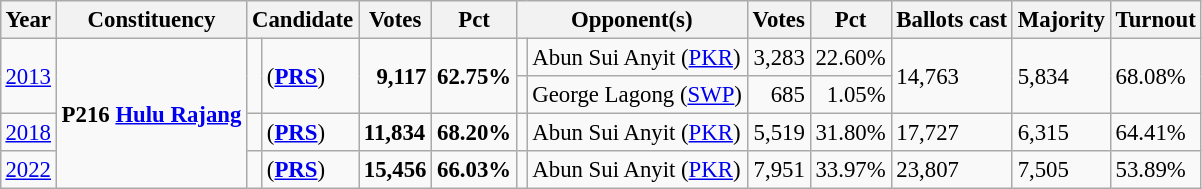<table class="wikitable" style="margin:0.5em ; font-size:95%">
<tr>
<th>Year</th>
<th>Constituency</th>
<th colspan=2>Candidate</th>
<th>Votes</th>
<th>Pct</th>
<th colspan=2>Opponent(s)</th>
<th>Votes</th>
<th>Pct</th>
<th>Ballots cast</th>
<th>Majority</th>
<th>Turnout</th>
</tr>
<tr>
<td rowspan=2><a href='#'>2013</a></td>
<td rowspan=4><strong>P216 <a href='#'>Hulu Rajang</a></strong></td>
<td rowspan=2  ></td>
<td rowspan=2> (<a href='#'><strong>PRS</strong></a>)</td>
<td rowspan=2 align="right"><strong>9,117</strong></td>
<td rowspan=2><strong>62.75%</strong></td>
<td></td>
<td>Abun Sui Anyit (<a href='#'>PKR</a>)</td>
<td align="right">3,283</td>
<td>22.60%</td>
<td rowspan=2>14,763</td>
<td rowspan=2>5,834</td>
<td rowspan=2>68.08%</td>
</tr>
<tr>
<td bgcolor=></td>
<td>George Lagong (<a href='#'>SWP</a>)</td>
<td align="right">685</td>
<td align="right">1.05%</td>
</tr>
<tr>
<td><a href='#'>2018</a></td>
<td></td>
<td> (<a href='#'><strong>PRS</strong></a>)</td>
<td><strong>11,834</strong></td>
<td><strong>68.20%</strong></td>
<td></td>
<td>Abun Sui Anyit (<a href='#'>PKR</a>)</td>
<td align="right">5,519</td>
<td>31.80%</td>
<td>17,727</td>
<td>6,315</td>
<td>64.41%</td>
</tr>
<tr>
<td><a href='#'>2022</a></td>
<td></td>
<td> (<a href='#'><strong>PRS</strong></a>)</td>
<td><strong>15,456</strong></td>
<td><strong>66.03%</strong></td>
<td></td>
<td>Abun Sui Anyit (<a href='#'>PKR</a>)</td>
<td align="right">7,951</td>
<td>33.97%</td>
<td>23,807</td>
<td>7,505</td>
<td>53.89%</td>
</tr>
</table>
